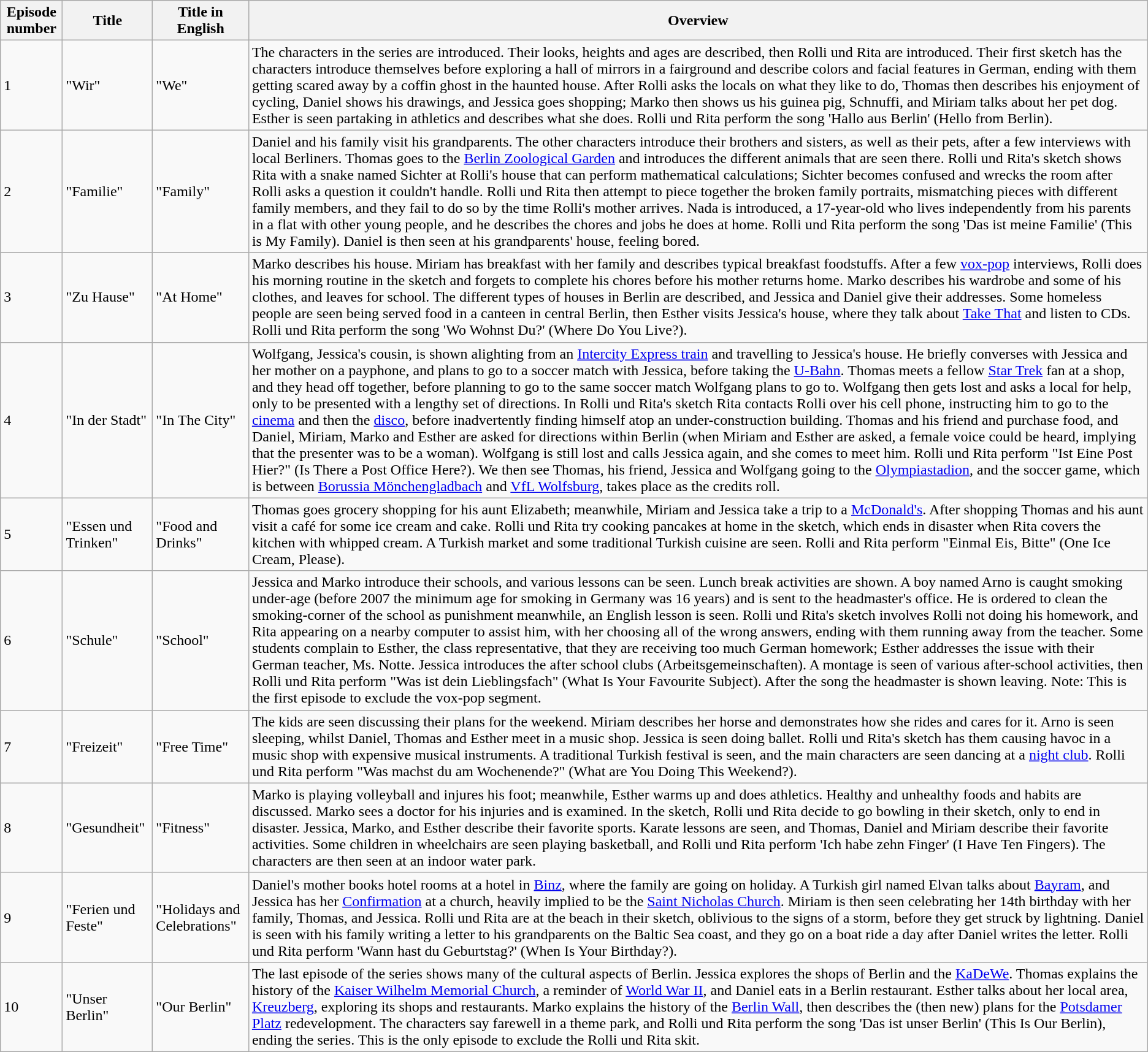<table class="wikitable sortable" id="softwarelist">
<tr>
<th>Episode number</th>
<th>Title</th>
<th>Title in English</th>
<th>Overview</th>
</tr>
<tr>
<td>1</td>
<td>"Wir"</td>
<td>"We"</td>
<td>The characters in the series are introduced. Their looks, heights and ages are described, then Rolli und Rita are introduced. Their first sketch has the characters introduce themselves before exploring a hall of mirrors in a fairground and describe colors and facial features in German, ending with them getting scared away by a coffin ghost in the haunted house. After Rolli asks the locals on what they like to do, Thomas then describes his enjoyment of cycling, Daniel shows his drawings, and Jessica goes shopping; Marko then shows us his guinea pig, Schnuffi, and Miriam talks about her pet dog. Esther is seen partaking in athletics and describes what she does. Rolli und Rita perform the song 'Hallo aus Berlin' (Hello from Berlin).</td>
</tr>
<tr>
<td>2</td>
<td>"Familie"</td>
<td>"Family"</td>
<td>Daniel and his family visit his grandparents. The other characters introduce their brothers and sisters, as well as their pets, after a few interviews with local Berliners. Thomas goes to the <a href='#'>Berlin Zoological Garden</a> and introduces the different animals that are seen there. Rolli und Rita's sketch shows Rita with a snake named Sichter at Rolli's house that can perform mathematical calculations; Sichter becomes confused and wrecks the room after Rolli asks a question it couldn't handle. Rolli und Rita then attempt to piece together the broken family portraits, mismatching pieces with different family members, and they fail to do so by the time Rolli's mother arrives. Nada is introduced, a 17-year-old who lives independently from his parents in a flat with other young people, and he describes the chores and jobs he does at home. Rolli und Rita perform the song 'Das ist meine Familie' (This is My Family). Daniel is then seen at his grandparents' house, feeling bored.</td>
</tr>
<tr>
<td>3</td>
<td>"Zu Hause"</td>
<td>"At Home"</td>
<td>Marko describes his house. Miriam has breakfast with her family and describes typical breakfast foodstuffs. After a few <a href='#'>vox-pop</a> interviews, Rolli does his morning routine in the sketch and forgets to complete his chores before his mother returns home. Marko describes his wardrobe and some of his clothes, and leaves for school. The different types of houses in Berlin are described, and Jessica and Daniel give their addresses. Some homeless people are seen being served food in a canteen in central Berlin, then Esther visits Jessica's house, where they talk about <a href='#'>Take That</a> and listen to CDs. Rolli und Rita perform the song 'Wo Wohnst Du?' (Where Do You Live?).</td>
</tr>
<tr>
<td>4</td>
<td>"In der Stadt"</td>
<td>"In The City"</td>
<td>Wolfgang, Jessica's cousin, is shown alighting from an <a href='#'>Intercity Express train</a> and travelling to Jessica's house. He briefly converses with Jessica and her mother on a payphone, and plans to go to a soccer match with Jessica, before taking the <a href='#'>U-Bahn</a>. Thomas meets a fellow <a href='#'>Star Trek</a> fan at a shop, and they head off together, before planning to go to the same soccer match Wolfgang plans to go to. Wolfgang then gets lost and asks a local for help, only to be presented with a lengthy set of directions. In Rolli und Rita's sketch Rita contacts Rolli over his cell phone, instructing him to go to the <a href='#'>cinema</a> and then the <a href='#'>disco</a>, before inadvertently finding himself atop an under-construction building. Thomas and his friend and purchase food, and Daniel, Miriam, Marko and Esther are asked for directions within Berlin (when Miriam and Esther are asked, a female voice could be heard, implying that the presenter was to be a woman). Wolfgang is still lost and calls Jessica again, and she comes to meet him. Rolli und Rita perform "Ist Eine Post Hier?" (Is There a Post Office Here?). We then see Thomas, his friend, Jessica and Wolfgang going to the <a href='#'>Olympiastadion</a>, and the soccer game, which is between <a href='#'>Borussia Mönchengladbach</a> and <a href='#'>VfL Wolfsburg</a>, takes place as the credits roll.</td>
</tr>
<tr>
<td>5</td>
<td>"Essen und Trinken"</td>
<td>"Food and Drinks"</td>
<td>Thomas goes grocery shopping for his aunt Elizabeth; meanwhile, Miriam and Jessica take a trip to a <a href='#'>McDonald's</a>. After shopping Thomas and his aunt visit a café for some ice cream and cake. Rolli und Rita try cooking pancakes at home in the sketch, which ends in disaster when Rita covers the kitchen with whipped cream. A Turkish market and some traditional Turkish cuisine are seen. Rolli and Rita perform "Einmal Eis, Bitte" (One Ice Cream, Please).</td>
</tr>
<tr>
<td>6</td>
<td>"Schule"</td>
<td>"School"</td>
<td>Jessica and Marko introduce their schools, and various lessons can be seen. Lunch break activities are shown. A boy named Arno is caught smoking under-age (before 2007 the minimum age for smoking in Germany was 16 years) and is sent to the headmaster's office. He is ordered to clean the smoking-corner of the school as punishment meanwhile, an English lesson is seen. Rolli und Rita's sketch involves Rolli not doing his homework, and Rita appearing on a nearby computer to assist him, with her choosing all of the wrong answers, ending with them running away from the teacher. Some students complain to Esther, the class representative, that they are receiving too much German homework; Esther addresses the issue with their German teacher, Ms. Notte. Jessica introduces the after school clubs (Arbeitsgemeinschaften). A montage is seen of various after-school activities, then Rolli und Rita perform "Was ist dein Lieblingsfach" (What Is Your Favourite Subject). After the song the headmaster is shown leaving. Note: This is the first episode to exclude the vox-pop segment.</td>
</tr>
<tr>
<td>7</td>
<td>"Freizeit"</td>
<td>"Free Time"</td>
<td>The kids are seen discussing their plans for the weekend. Miriam describes her horse and demonstrates how she rides and cares for it. Arno is seen sleeping, whilst Daniel, Thomas and Esther meet in a music shop. Jessica is seen doing ballet. Rolli und Rita's sketch has them causing havoc in a music shop with expensive musical instruments. A traditional Turkish festival is seen, and the main characters are seen dancing at a <a href='#'>night club</a>. Rolli und Rita perform "Was machst du am Wochenende?" (What are You Doing This Weekend?).</td>
</tr>
<tr>
<td>8</td>
<td>"Gesundheit"</td>
<td>"Fitness"</td>
<td>Marko is playing volleyball and injures his foot; meanwhile, Esther warms up and does athletics. Healthy and unhealthy foods and habits are discussed. Marko sees a doctor for his injuries and is examined. In the sketch, Rolli und Rita decide to go bowling in their sketch, only to end in disaster. Jessica, Marko, and Esther describe their favorite sports. Karate lessons are seen, and Thomas, Daniel and Miriam describe their favorite activities. Some children in wheelchairs are seen playing basketball, and Rolli und Rita perform 'Ich habe zehn Finger' (I Have Ten Fingers). The characters are then seen at an indoor water park.</td>
</tr>
<tr>
<td>9</td>
<td>"Ferien und Feste"</td>
<td>"Holidays and Celebrations"</td>
<td>Daniel's mother books hotel rooms at a hotel in <a href='#'>Binz</a>, where the family are going on holiday. A Turkish girl named Elvan talks about <a href='#'>Bayram</a>, and Jessica has her <a href='#'>Confirmation</a> at a church, heavily implied to be the <a href='#'>Saint Nicholas Church</a>. Miriam is then seen celebrating her 14th birthday with her family, Thomas, and Jessica. Rolli und Rita are at the beach in their sketch, oblivious to the signs of a storm, before they get struck by lightning. Daniel is seen with his family writing a letter to his grandparents on the Baltic Sea coast, and they go on a boat ride a day after Daniel writes the letter. Rolli und Rita perform 'Wann hast du Geburtstag?' (When Is Your Birthday?).</td>
</tr>
<tr>
<td>10</td>
<td>"Unser Berlin"</td>
<td>"Our Berlin"</td>
<td>The last episode of the series shows many of the cultural aspects of Berlin. Jessica explores the shops of Berlin and the <a href='#'>KaDeWe</a>. Thomas explains the history of the <a href='#'>Kaiser Wilhelm Memorial Church</a>, a reminder of <a href='#'>World War II</a>, and Daniel eats in a Berlin restaurant. Esther talks about her local area, <a href='#'>Kreuzberg</a>, exploring its shops and restaurants. Marko explains the history of the <a href='#'>Berlin Wall</a>, then describes the (then new) plans for the <a href='#'>Potsdamer Platz</a> redevelopment. The characters say farewell in a theme park, and Rolli und Rita perform the song 'Das ist unser Berlin' (This Is Our Berlin), ending the series. This is the only episode to exclude the Rolli und Rita skit.</td>
</tr>
</table>
